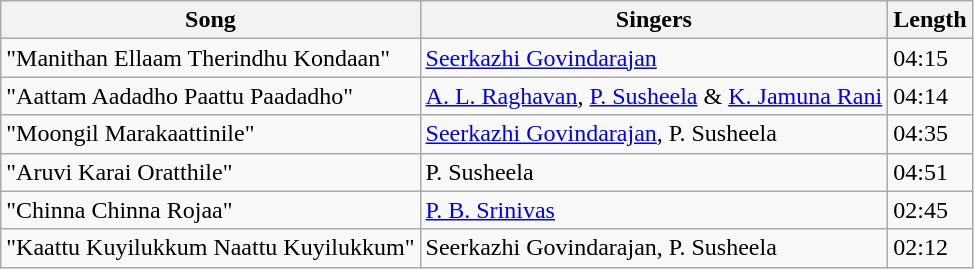<table class="wikitable">
<tr>
<th>Song</th>
<th>Singers</th>
<th>Length</th>
</tr>
<tr>
<td>"Manithan Ellaam Therindhu Kondaan"</td>
<td><a href='#'>Seerkazhi Govindarajan</a></td>
<td>04:15</td>
</tr>
<tr>
<td>"Aattam Aadadho Paattu Paadadho"</td>
<td><a href='#'>A. L. Raghavan</a>, <a href='#'>P. Susheela</a> & <a href='#'>K. Jamuna Rani</a></td>
<td>04:14</td>
</tr>
<tr>
<td>"Moongil Marakaattinile"</td>
<td><a href='#'>Seerkazhi Govindarajan</a>, P. Susheela</td>
<td>04:35</td>
</tr>
<tr>
<td>"Aruvi Karai Oratthile"</td>
<td>P. Susheela</td>
<td>04:51</td>
</tr>
<tr>
<td>"Chinna Chinna Rojaa"</td>
<td><a href='#'>P. B. Srinivas</a></td>
<td>02:45</td>
</tr>
<tr>
<td>"Kaattu Kuyilukkum Naattu Kuyilukkum"</td>
<td>Seerkazhi Govindarajan, P. Susheela</td>
<td>02:12</td>
</tr>
</table>
